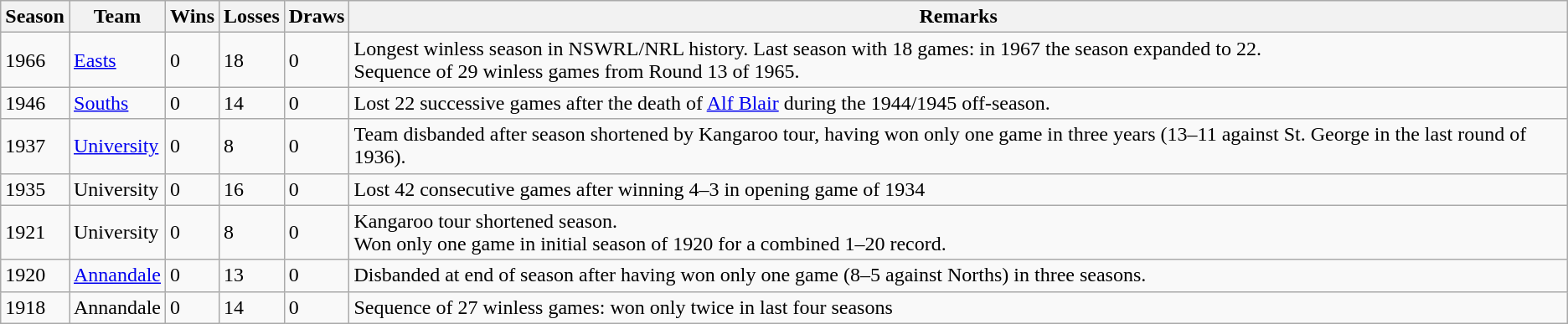<table class="wikitable sortable">
<tr>
<th>Season</th>
<th>Team</th>
<th>Wins</th>
<th>Losses</th>
<th>Draws</th>
<th>Remarks</th>
</tr>
<tr>
<td>1966</td>
<td><a href='#'>Easts</a></td>
<td>0</td>
<td>18</td>
<td>0</td>
<td>Longest winless season in NSWRL/NRL history. Last season with 18 games: in 1967 the season expanded to 22.<br>Sequence of 29 winless games from Round 13 of 1965.</td>
</tr>
<tr>
<td>1946</td>
<td><a href='#'>Souths</a></td>
<td>0</td>
<td>14</td>
<td>0</td>
<td>Lost 22 successive games after the death of <a href='#'>Alf Blair</a> during the 1944/1945 off-season.</td>
</tr>
<tr>
<td>1937</td>
<td><a href='#'>University</a></td>
<td>0</td>
<td>8</td>
<td>0</td>
<td>Team disbanded after season shortened by Kangaroo tour, having won only one game in three years (13–11 against St. George in the last round of 1936).</td>
</tr>
<tr>
<td>1935</td>
<td>University</td>
<td>0</td>
<td>16</td>
<td>0</td>
<td>Lost 42 consecutive games after winning 4–3 in opening game of 1934</td>
</tr>
<tr>
<td>1921</td>
<td>University</td>
<td>0</td>
<td>8</td>
<td>0</td>
<td>Kangaroo tour shortened season.<br>Won only one game in initial season of 1920 for a combined 1–20 record.</td>
</tr>
<tr>
<td>1920</td>
<td><a href='#'>Annandale</a></td>
<td>0</td>
<td>13</td>
<td>0</td>
<td>Disbanded at end of season after having won only one game (8–5 against Norths) in three seasons.</td>
</tr>
<tr>
<td>1918</td>
<td>Annandale</td>
<td>0</td>
<td>14</td>
<td>0</td>
<td>Sequence of 27 winless games: won only twice in last four seasons</td>
</tr>
</table>
